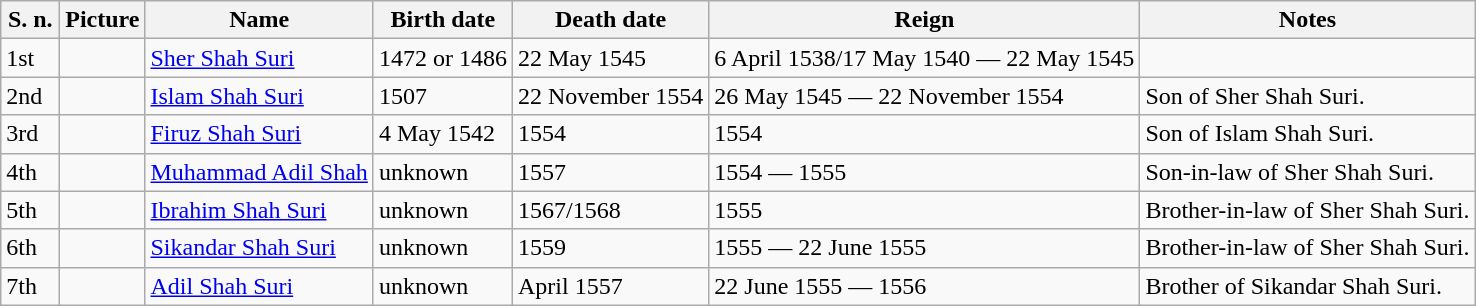<table class=wikitable>
<tr>
<th width="4%" bgcolor="#CEDFF2">S. n.</th>
<th bgcolor="#CEDFF2">Picture</th>
<th bgcolor="#CEDFF2">Name</th>
<th bgcolor="#CEDFF2">Birth date</th>
<th bgcolor="#CEDFF2">Death date</th>
<th bgcolor="#CEDFF2">Reign</th>
<th bgcolor="#CEDFF2">Notes</th>
</tr>
<tr>
<td>1st</td>
<td></td>
<td><a href='#'>Sher Shah Suri</a></td>
<td>1472 or 1486</td>
<td>22 May 1545</td>
<td>6 April 1538/17 May 1540 — 22 May 1545</td>
<td></td>
</tr>
<tr>
<td>2nd</td>
<td></td>
<td><a href='#'>Islam Shah Suri</a></td>
<td>1507</td>
<td>22 November 1554</td>
<td>26 May 1545 — 22 November 1554</td>
<td>Son of Sher Shah Suri.</td>
</tr>
<tr>
<td>3rd</td>
<td></td>
<td><a href='#'>Firuz Shah Suri</a></td>
<td>4 May 1542</td>
<td>1554</td>
<td>1554</td>
<td>Son of Islam Shah Suri.</td>
</tr>
<tr>
<td>4th</td>
<td></td>
<td><a href='#'>Muhammad Adil Shah</a></td>
<td>unknown</td>
<td>1557</td>
<td>1554 — 1555</td>
<td>Son-in-law of Sher Shah Suri.</td>
</tr>
<tr>
<td>5th</td>
<td></td>
<td><a href='#'>Ibrahim Shah Suri</a></td>
<td>unknown</td>
<td>1567/1568</td>
<td>1555</td>
<td>Brother-in-law of Sher Shah Suri.</td>
</tr>
<tr>
<td>6th</td>
<td></td>
<td><a href='#'>Sikandar Shah Suri</a></td>
<td>unknown</td>
<td>1559</td>
<td>1555 — 22 June 1555</td>
<td>Brother-in-law of Sher Shah Suri.</td>
</tr>
<tr>
<td>7th</td>
<td></td>
<td><a href='#'>Adil Shah Suri</a></td>
<td>unknown</td>
<td>April 1557</td>
<td>22 June 1555 — 1556</td>
<td>Brother of Sikandar Shah Suri.</td>
</tr>
</table>
